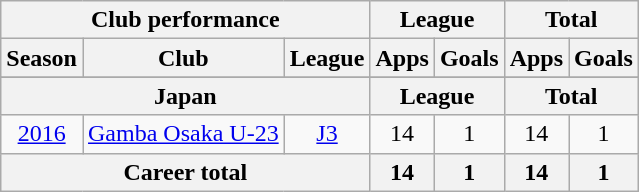<table class="wikitable" style="text-align:center">
<tr>
<th colspan=3>Club performance</th>
<th colspan=2>League</th>
<th colspan=2>Total</th>
</tr>
<tr>
<th>Season</th>
<th>Club</th>
<th>League</th>
<th>Apps</th>
<th>Goals</th>
<th>Apps</th>
<th>Goals</th>
</tr>
<tr>
</tr>
<tr>
<th colspan=3>Japan</th>
<th colspan=2>League</th>
<th colspan=2>Total</th>
</tr>
<tr>
<td><a href='#'>2016</a></td>
<td rowspan="1"><a href='#'>Gamba Osaka U-23</a></td>
<td rowspan="1"><a href='#'>J3</a></td>
<td>14</td>
<td>1</td>
<td>14</td>
<td>1</td>
</tr>
<tr>
<th colspan=3>Career total</th>
<th>14</th>
<th>1</th>
<th>14</th>
<th>1</th>
</tr>
</table>
